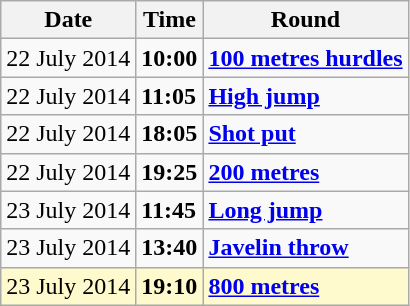<table class="wikitable">
<tr>
<th>Date</th>
<th>Time</th>
<th>Round</th>
</tr>
<tr>
<td>22 July 2014</td>
<td><strong>10:00</strong></td>
<td><strong><a href='#'>100 metres hurdles</a></strong></td>
</tr>
<tr>
<td>22 July 2014</td>
<td><strong>11:05</strong></td>
<td><strong><a href='#'>High jump</a></strong></td>
</tr>
<tr>
<td>22 July 2014</td>
<td><strong>18:05</strong></td>
<td><strong><a href='#'>Shot put</a></strong></td>
</tr>
<tr>
<td>22 July 2014</td>
<td><strong>19:25</strong></td>
<td><strong><a href='#'>200 metres</a></strong></td>
</tr>
<tr>
<td>23 July 2014</td>
<td><strong>11:45</strong></td>
<td><strong><a href='#'>Long jump</a></strong></td>
</tr>
<tr>
<td>23 July 2014</td>
<td><strong>13:40</strong></td>
<td><strong><a href='#'>Javelin throw</a></strong></td>
</tr>
<tr style=background:lemonchiffon>
<td>23 July 2014</td>
<td><strong>19:10</strong></td>
<td><strong><a href='#'>800 metres</a></strong></td>
</tr>
</table>
